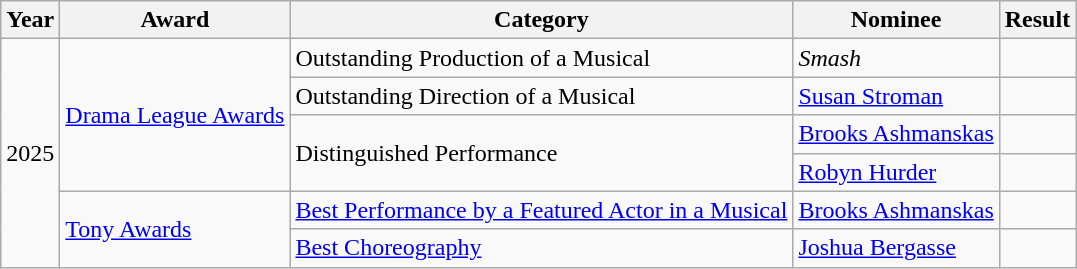<table class="wikitable" style="white-space:nowrap;">
<tr>
<th>Year</th>
<th>Award</th>
<th>Category</th>
<th>Nominee</th>
<th>Result</th>
</tr>
<tr>
<td rowspan="6">2025</td>
<td rowspan="4"><a href='#'>Drama League Awards</a></td>
<td>Outstanding Production of a Musical</td>
<td><em>Smash</em></td>
<td></td>
</tr>
<tr>
<td>Outstanding Direction of a Musical</td>
<td><a href='#'>Susan Stroman</a></td>
<td></td>
</tr>
<tr>
<td rowspan="2">Distinguished Performance</td>
<td><a href='#'>Brooks Ashmanskas</a></td>
<td></td>
</tr>
<tr>
<td><a href='#'>Robyn Hurder</a></td>
<td></td>
</tr>
<tr>
<td rowspan="2"><a href='#'>Tony Awards</a></td>
<td><a href='#'>Best Performance by a Featured Actor in a Musical</a></td>
<td><a href='#'>Brooks Ashmanskas</a></td>
<td></td>
</tr>
<tr>
<td><a href='#'>Best Choreography</a></td>
<td><a href='#'>Joshua Bergasse</a></td>
<td></td>
</tr>
</table>
